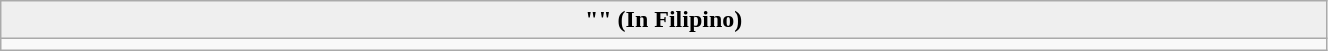<table class="wikitable" style="width:70%; text-align:center;">
<tr>
<th style="width:20%; background:#efefef;">"" (In Filipino)</th>
</tr>
<tr>
<td></td>
</tr>
</table>
